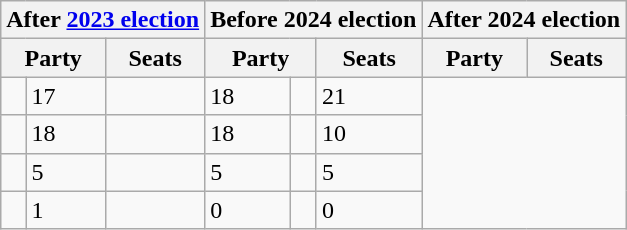<table class="wikitable">
<tr>
<th colspan="3">After <a href='#'>2023 election</a></th>
<th colspan="3">Before 2024 election</th>
<th colspan="3">After 2024 election</th>
</tr>
<tr>
<th colspan="2">Party</th>
<th>Seats</th>
<th colspan="2">Party</th>
<th>Seats</th>
<th colspan="2">Party</th>
<th>Seats</th>
</tr>
<tr>
<td></td>
<td>17</td>
<td></td>
<td>18</td>
<td></td>
<td>21</td>
</tr>
<tr>
<td></td>
<td>18</td>
<td></td>
<td>18</td>
<td></td>
<td>10</td>
</tr>
<tr>
<td></td>
<td>5</td>
<td></td>
<td>5</td>
<td></td>
<td>5</td>
</tr>
<tr>
<td></td>
<td>1</td>
<td></td>
<td>0</td>
<td></td>
<td>0</td>
</tr>
</table>
